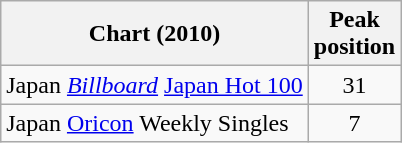<table class="wikitable">
<tr>
<th>Chart (2010)</th>
<th>Peak<br>position</th>
</tr>
<tr>
<td>Japan <em><a href='#'>Billboard</a></em> <a href='#'>Japan Hot 100</a></td>
<td align="center">31</td>
</tr>
<tr>
<td>Japan <a href='#'>Oricon</a> Weekly Singles</td>
<td align="center">7</td>
</tr>
</table>
